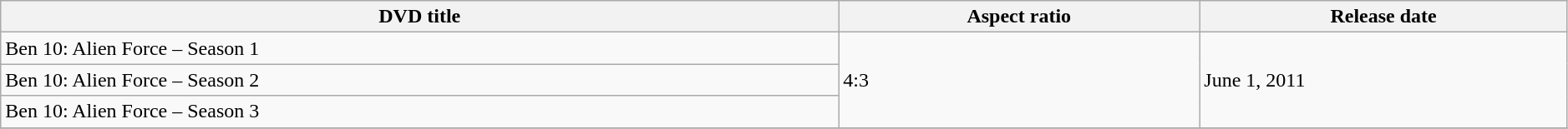<table class="wikitable" style="width:99%">
<tr>
<th>DVD title</th>
<th>Aspect ratio</th>
<th>Release date</th>
</tr>
<tr>
<td>Ben 10: Alien Force – Season 1</td>
<td rowspan="3">4:3</td>
<td rowspan="3">June 1, 2011</td>
</tr>
<tr>
<td>Ben 10: Alien Force – Season 2</td>
</tr>
<tr>
<td>Ben 10: Alien Force – Season 3</td>
</tr>
<tr>
</tr>
</table>
